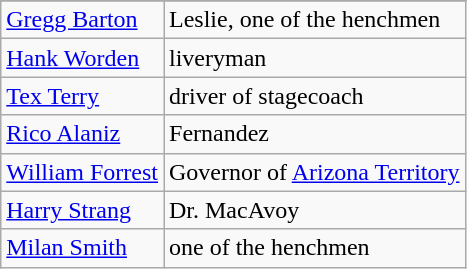<table class=wikitable>
<tr>
</tr>
<tr>
<td><a href='#'>Gregg Barton</a></td>
<td>Leslie, one of the henchmen</td>
</tr>
<tr>
<td><a href='#'>Hank Worden</a></td>
<td>liveryman</td>
</tr>
<tr>
<td><a href='#'>Tex Terry</a></td>
<td>driver of stagecoach</td>
</tr>
<tr>
<td><a href='#'>Rico Alaniz</a></td>
<td>Fernandez</td>
</tr>
<tr>
<td><a href='#'>William Forrest</a></td>
<td>Governor of <a href='#'>Arizona Territory</a></td>
</tr>
<tr>
<td><a href='#'>Harry Strang</a></td>
<td>Dr. MacAvoy</td>
</tr>
<tr>
<td><a href='#'>Milan Smith</a></td>
<td>one of the henchmen</td>
</tr>
</table>
